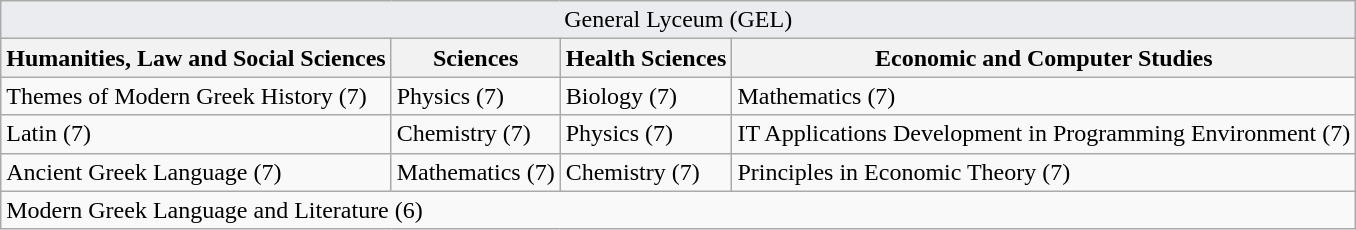<table class="wikitable" border="1">
<tr>
<td colspan="4" align="center" style="background:#eaecf0;">General Lyceum (GEL)</td>
</tr>
<tr>
<th>Humanities, Law and Social Sciences</th>
<th>Sciences</th>
<th>Health Sciences</th>
<th>Economic and Computer Studies</th>
</tr>
<tr>
<td>Themes of Modern Greek History (7)</td>
<td>Physics (7)</td>
<td>Biology (7)</td>
<td>Mathematics (7)</td>
</tr>
<tr>
<td>Latin (7)</td>
<td>Chemistry (7)</td>
<td>Physics (7)</td>
<td>IT Applications Development in Programming Environment (7)</td>
</tr>
<tr>
<td>Ancient Greek Language (7)</td>
<td>Mathematics (7)</td>
<td>Chemistry (7)</td>
<td>Principles in Economic Theory (7)</td>
</tr>
<tr>
<td colspan="4">Modern Greek Language and Literature (6)</td>
</tr>
</table>
